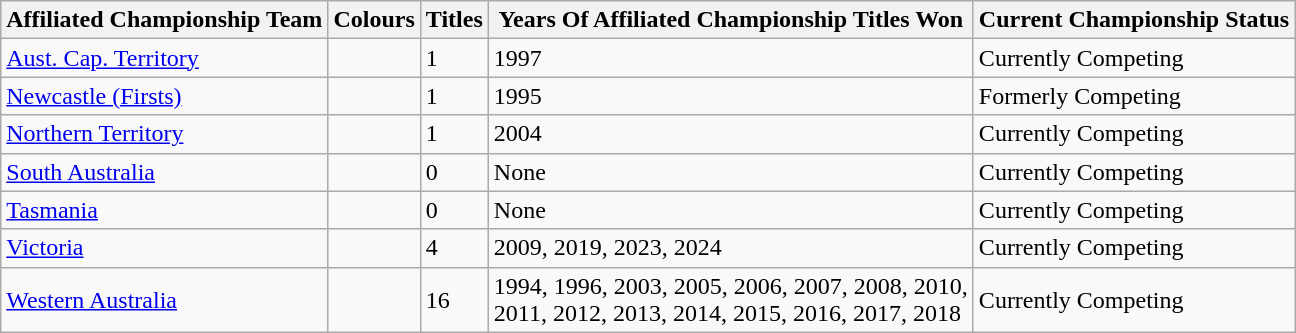<table class="wikitable">
<tr>
<th>Affiliated Championship Team</th>
<th>Colours</th>
<th>Titles</th>
<th>Years Of Affiliated Championship Titles Won</th>
<th>Current Championship Status</th>
</tr>
<tr>
<td> <a href='#'>Aust. Cap. Territory</a></td>
<td></td>
<td>1</td>
<td>1997</td>
<td>Currently Competing</td>
</tr>
<tr>
<td> <a href='#'>Newcastle (Firsts)</a></td>
<td></td>
<td>1</td>
<td>1995</td>
<td>Formerly Competing</td>
</tr>
<tr>
<td> <a href='#'>Northern Territory</a></td>
<td></td>
<td>1</td>
<td>2004</td>
<td>Currently Competing</td>
</tr>
<tr>
<td> <a href='#'>South Australia</a></td>
<td></td>
<td>0</td>
<td>None</td>
<td>Currently Competing</td>
</tr>
<tr>
<td> <a href='#'>Tasmania</a></td>
<td></td>
<td>0</td>
<td>None</td>
<td>Currently Competing</td>
</tr>
<tr>
<td> <a href='#'>Victoria</a></td>
<td></td>
<td>4</td>
<td>2009, 2019, 2023, 2024</td>
<td>Currently Competing</td>
</tr>
<tr>
<td> <a href='#'>Western Australia</a></td>
<td></td>
<td>16</td>
<td>1994, 1996, 2003, 2005, 2006, 2007, 2008, 2010,<br>2011, 2012, 2013, 2014, 2015, 2016, 2017, 2018</td>
<td>Currently Competing</td>
</tr>
</table>
